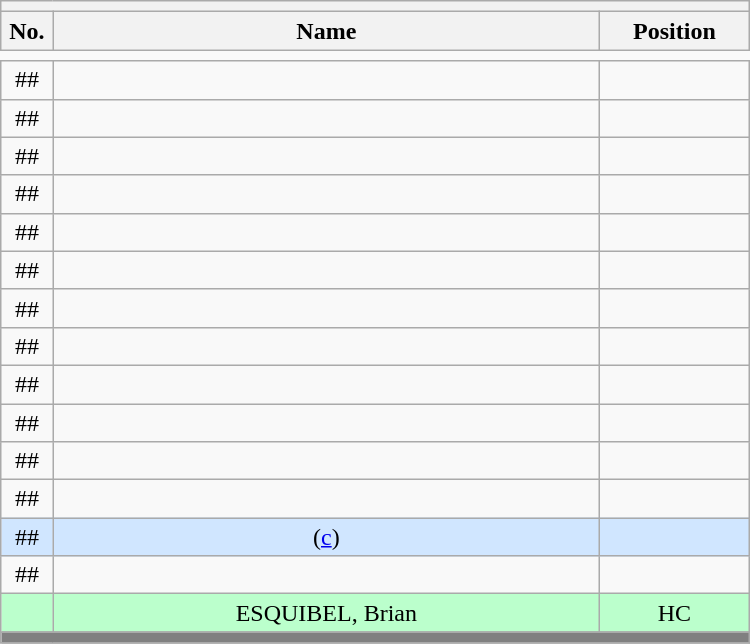<table class='wikitable mw-collapsible mw-collapsed' style="text-align: center; width: 500px; border: none">
<tr>
<th style='text-align: left;' colspan=3></th>
</tr>
<tr>
<th style='width: 7%;'>No.</th>
<th>Name</th>
<th style='width: 20%;'>Position</th>
</tr>
<tr>
<td style='border: none;'></td>
</tr>
<tr>
<td>##</td>
<td></td>
<td></td>
</tr>
<tr>
<td>##</td>
<td></td>
<td></td>
</tr>
<tr>
<td>##</td>
<td></td>
<td></td>
</tr>
<tr>
<td>##</td>
<td></td>
<td></td>
</tr>
<tr>
<td>##</td>
<td></td>
<td></td>
</tr>
<tr>
<td>##</td>
<td></td>
<td></td>
</tr>
<tr>
<td>##</td>
<td></td>
<td></td>
</tr>
<tr>
<td>##</td>
<td></td>
<td></td>
</tr>
<tr>
<td>##</td>
<td></td>
<td></td>
</tr>
<tr>
<td>##</td>
<td></td>
<td></td>
</tr>
<tr>
<td>##</td>
<td></td>
<td></td>
</tr>
<tr>
<td>##</td>
<td></td>
<td></td>
</tr>
<tr bgcolor=#D0E6FF>
<td>##</td>
<td>(<a href='#'>c</a>)</td>
<td></td>
</tr>
<tr>
<td>##</td>
<td></td>
<td></td>
</tr>
<tr bgcolor=#BBFFCC>
<td></td>
<td>ESQUIBEL, Brian</td>
<td>HC</td>
</tr>
<tr>
<th style='background: grey;' colspan=3></th>
</tr>
</table>
